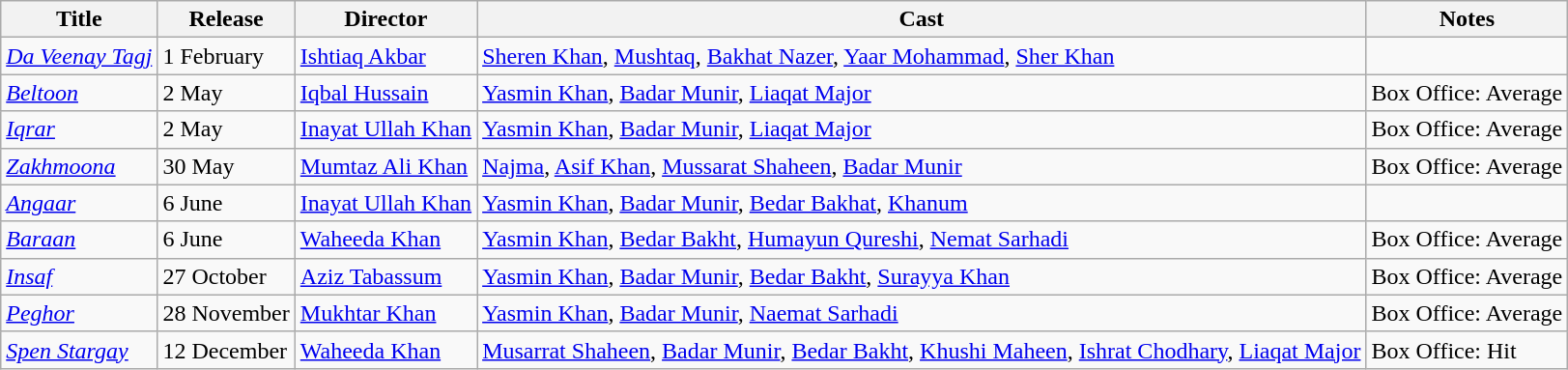<table class="wikitable">
<tr>
<th>Title</th>
<th>Release</th>
<th>Director</th>
<th>Cast</th>
<th>Notes</th>
</tr>
<tr>
<td><em><a href='#'>Da Veenay Tagj</a></em></td>
<td>1 February</td>
<td><a href='#'>Ishtiaq Akbar</a></td>
<td><a href='#'>Sheren Khan</a>, <a href='#'>Mushtaq</a>, <a href='#'>Bakhat Nazer</a>, <a href='#'>Yaar Mohammad</a>, <a href='#'>Sher Khan</a></td>
<td></td>
</tr>
<tr>
<td><em><a href='#'>Beltoon</a></em></td>
<td>2 May</td>
<td><a href='#'>Iqbal Hussain</a></td>
<td><a href='#'>Yasmin Khan</a>, <a href='#'>Badar Munir</a>, <a href='#'>Liaqat Major</a></td>
<td>Box Office: Average</td>
</tr>
<tr>
<td><em><a href='#'>Iqrar</a></em></td>
<td>2 May</td>
<td><a href='#'>Inayat Ullah Khan</a></td>
<td><a href='#'>Yasmin Khan</a>, <a href='#'>Badar Munir</a>, <a href='#'>Liaqat Major</a></td>
<td>Box Office: Average</td>
</tr>
<tr>
<td><em><a href='#'>Zakhmoona</a></em></td>
<td>30 May</td>
<td><a href='#'>Mumtaz Ali Khan</a></td>
<td><a href='#'>Najma</a>, <a href='#'>Asif Khan</a>, <a href='#'>Mussarat Shaheen</a>, <a href='#'>Badar Munir</a></td>
<td>Box Office: Average</td>
</tr>
<tr>
<td><em><a href='#'>Angaar</a></em></td>
<td>6 June</td>
<td><a href='#'>Inayat Ullah Khan</a></td>
<td><a href='#'>Yasmin Khan</a>, <a href='#'>Badar Munir</a>, <a href='#'>Bedar Bakhat</a>, <a href='#'>Khanum</a></td>
<td></td>
</tr>
<tr>
<td><em><a href='#'>Baraan</a></em></td>
<td>6 June</td>
<td><a href='#'>Waheeda Khan</a></td>
<td><a href='#'>Yasmin Khan</a>, <a href='#'>Bedar Bakht</a>, <a href='#'>Humayun Qureshi</a>, <a href='#'>Nemat Sarhadi</a></td>
<td>Box Office: Average</td>
</tr>
<tr>
<td><em><a href='#'>Insaf</a></em></td>
<td>27 October</td>
<td><a href='#'>Aziz Tabassum</a></td>
<td><a href='#'>Yasmin Khan</a>, <a href='#'>Badar Munir</a>, <a href='#'>Bedar Bakht</a>, <a href='#'>Surayya Khan</a></td>
<td>Box Office: Average</td>
</tr>
<tr>
<td><em><a href='#'>Peghor</a></em></td>
<td>28 November</td>
<td><a href='#'>Mukhtar Khan</a></td>
<td><a href='#'>Yasmin Khan</a>, <a href='#'>Badar Munir</a>, <a href='#'>Naemat Sarhadi</a></td>
<td>Box Office: Average</td>
</tr>
<tr>
<td><em><a href='#'>Spen Stargay</a></em></td>
<td>12 December</td>
<td><a href='#'>Waheeda Khan</a></td>
<td><a href='#'>Musarrat Shaheen</a>, <a href='#'>Badar Munir</a>, <a href='#'>Bedar Bakht</a>, <a href='#'>Khushi Maheen</a>, <a href='#'>Ishrat Chodhary</a>, <a href='#'>Liaqat Major</a></td>
<td>Box Office: Hit</td>
</tr>
</table>
